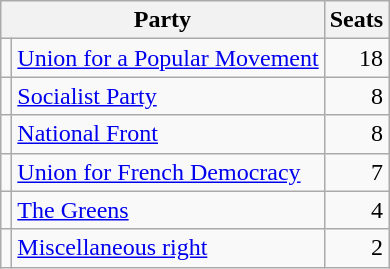<table class="wikitable">
<tr>
<th colspan="2">Party</th>
<th>Seats</th>
</tr>
<tr>
<td></td>
<td><a href='#'>Union for a Popular Movement</a></td>
<td align="right">18</td>
</tr>
<tr>
<td></td>
<td><a href='#'>Socialist Party</a></td>
<td align="right">8</td>
</tr>
<tr>
<td></td>
<td><a href='#'>National Front</a></td>
<td align="right">8</td>
</tr>
<tr>
<td></td>
<td><a href='#'>Union for French Democracy</a></td>
<td align="right">7</td>
</tr>
<tr>
<td></td>
<td><a href='#'>The Greens</a></td>
<td align="right">4</td>
</tr>
<tr>
<td></td>
<td><a href='#'>Miscellaneous right</a></td>
<td align="right">2</td>
</tr>
</table>
